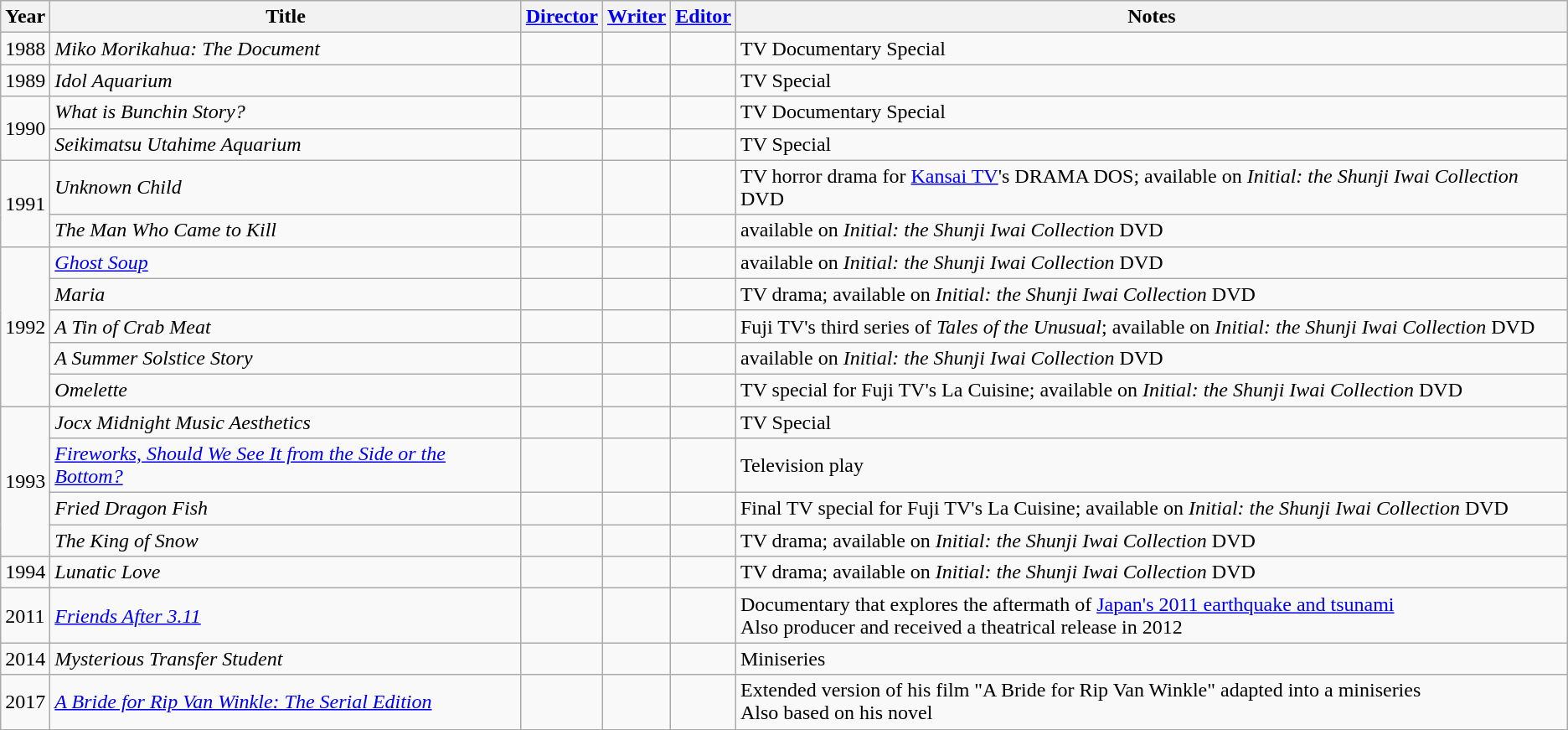<table class="wikitable sortable">
<tr>
<th>Year</th>
<th>Title</th>
<th><a href='#'>Director</a></th>
<th><a href='#'>Writer</a></th>
<th><a href='#'>Editor</a></th>
<th>Notes</th>
</tr>
<tr>
<td>1988</td>
<td><em>Miko Morikahua: The Document</em></td>
<td></td>
<td></td>
<td></td>
<td>TV Documentary Special</td>
</tr>
<tr>
<td>1989</td>
<td><em>Idol Aquarium</em></td>
<td></td>
<td></td>
<td></td>
<td>TV Special</td>
</tr>
<tr>
<td rowspan=2>1990</td>
<td><em>What is Bunchin Story?</em></td>
<td></td>
<td></td>
<td></td>
<td>TV Documentary Special</td>
</tr>
<tr>
<td><em>Seikimatsu Utahime Aquarium</em></td>
<td></td>
<td></td>
<td></td>
<td>TV Special</td>
</tr>
<tr>
<td rowspan=2>1991</td>
<td><em>Unknown Child</em></td>
<td></td>
<td></td>
<td></td>
<td>TV horror drama for <a href='#'>Kansai TV</a>'s DRAMA DOS; available on <em>Initial: the Shunji Iwai Collection</em> DVD</td>
</tr>
<tr>
<td><em>The Man Who Came to Kill</em></td>
<td></td>
<td></td>
<td></td>
<td>available on <em>Initial: the Shunji Iwai Collection</em> DVD</td>
</tr>
<tr>
<td rowspan=5>1992</td>
<td><em><a href='#'>Ghost Soup</a></em></td>
<td></td>
<td></td>
<td></td>
<td>available on <em>Initial: the Shunji Iwai Collection</em> DVD</td>
</tr>
<tr>
<td><em>Maria</em></td>
<td></td>
<td></td>
<td></td>
<td>TV drama; available on <em>Initial: the Shunji Iwai Collection</em> DVD</td>
</tr>
<tr>
<td><em>A Tin of Crab Meat</em></td>
<td></td>
<td></td>
<td></td>
<td>Fuji TV's third series of <em>Tales of the Unusual</em>; available on <em>Initial: the Shunji Iwai Collection</em> DVD</td>
</tr>
<tr>
<td><em>A Summer Solstice Story</em></td>
<td></td>
<td></td>
<td></td>
<td>available on <em>Initial: the Shunji Iwai Collection</em> DVD</td>
</tr>
<tr>
<td><em>Omelette</em></td>
<td></td>
<td></td>
<td></td>
<td>TV special for Fuji TV's La Cuisine; available on <em>Initial: the Shunji Iwai Collection</em> DVD</td>
</tr>
<tr>
<td rowspan=4>1993</td>
<td><em>Jocx Midnight Music Aesthetics</em></td>
<td></td>
<td></td>
<td></td>
<td>TV Special</td>
</tr>
<tr>
<td><em><a href='#'>Fireworks, Should We See It from the Side or the Bottom?</a></em></td>
<td></td>
<td></td>
<td></td>
<td>Television play</td>
</tr>
<tr>
<td><em>Fried Dragon Fish</em></td>
<td></td>
<td></td>
<td></td>
<td>Final TV special for Fuji TV's La Cuisine; available on <em>Initial: the Shunji Iwai Collection</em> DVD</td>
</tr>
<tr>
<td><em>The King of Snow</em></td>
<td></td>
<td></td>
<td></td>
<td>TV drama; available on <em>Initial: the Shunji Iwai Collection</em> DVD</td>
</tr>
<tr>
<td>1994</td>
<td><em>Lunatic Love</em></td>
<td></td>
<td></td>
<td></td>
<td>TV drama; available on <em>Initial: the Shunji Iwai Collection</em> DVD</td>
</tr>
<tr>
<td>2011</td>
<td><em><a href='#'>Friends After 3.11</a></em></td>
<td></td>
<td></td>
<td></td>
<td>Documentary that explores the aftermath of <a href='#'>Japan's 2011 earthquake and tsunami</a><br>Also producer and received a theatrical release in 2012</td>
</tr>
<tr>
<td>2014</td>
<td><em>Mysterious Transfer Student</em></td>
<td></td>
<td></td>
<td></td>
<td>Miniseries</td>
</tr>
<tr>
<td>2017</td>
<td><em><a href='#'>A Bride for Rip Van Winkle: The Serial Edition</a></em></td>
<td></td>
<td></td>
<td></td>
<td>Extended version of his film "A Bride for Rip Van Winkle" adapted into a miniseries<br>Also based on his novel</td>
</tr>
<tr>
</tr>
</table>
